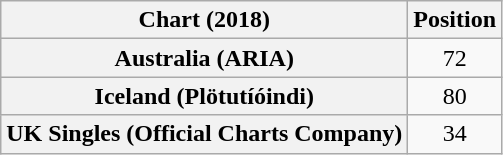<table class="wikitable sortable plainrowheaders" style="text-align:center">
<tr>
<th scope="col">Chart (2018)</th>
<th scope="col">Position</th>
</tr>
<tr>
<th scope="row">Australia (ARIA)</th>
<td>72</td>
</tr>
<tr>
<th scope="row">Iceland (Plötutíóindi)</th>
<td>80</td>
</tr>
<tr>
<th scope="row">UK Singles (Official Charts Company)</th>
<td>34</td>
</tr>
</table>
